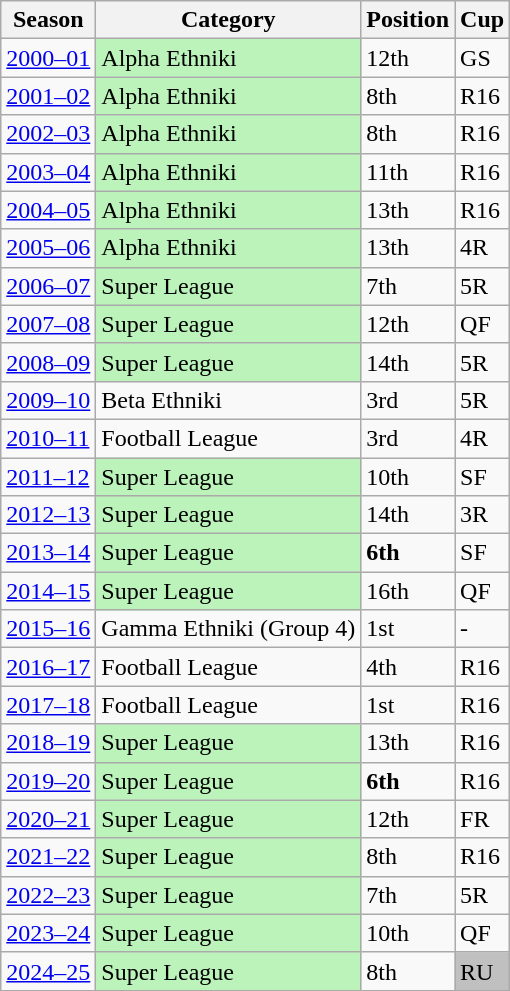<table class="wikitable">
<tr>
<th>Season</th>
<th>Category</th>
<th>Position</th>
<th>Cup</th>
</tr>
<tr>
<td><a href='#'>2000–01</a></td>
<td bgcolor=#BBF3BB>Alpha Ethniki</td>
<td>12th</td>
<td>GS</td>
</tr>
<tr>
<td><a href='#'>2001–02</a></td>
<td bgcolor=#BBF3BB>Alpha Ethniki</td>
<td>8th</td>
<td>R16</td>
</tr>
<tr>
<td><a href='#'>2002–03</a></td>
<td bgcolor=#BBF3BB>Alpha Ethniki</td>
<td>8th</td>
<td>R16</td>
</tr>
<tr>
<td><a href='#'>2003–04</a></td>
<td bgcolor=#BBF3BB>Alpha Ethniki</td>
<td>11th</td>
<td>R16</td>
</tr>
<tr>
<td><a href='#'>2004–05</a></td>
<td bgcolor=#BBF3BB>Alpha Ethniki</td>
<td>13th</td>
<td>R16</td>
</tr>
<tr>
<td><a href='#'>2005–06</a></td>
<td bgcolor=#BBF3BB>Alpha Ethniki</td>
<td>13th</td>
<td>4R</td>
</tr>
<tr>
<td><a href='#'>2006–07</a></td>
<td bgcolor=#BBF3BB>Super League</td>
<td>7th</td>
<td>5R</td>
</tr>
<tr>
<td><a href='#'>2007–08</a></td>
<td bgcolor=#BBF3BB>Super League</td>
<td>12th</td>
<td>QF</td>
</tr>
<tr>
<td><a href='#'>2008–09</a></td>
<td bgcolor=#BBF3BB>Super League</td>
<td>14th</td>
<td>5R</td>
</tr>
<tr>
<td><a href='#'>2009–10</a></td>
<td>Beta Ethniki</td>
<td>3rd</td>
<td>5R</td>
</tr>
<tr>
<td><a href='#'>2010–11</a></td>
<td>Football League</td>
<td>3rd</td>
<td>4R</td>
</tr>
<tr>
<td><a href='#'>2011–12</a></td>
<td bgcolor=#BBF3BB>Super League</td>
<td>10th</td>
<td>SF</td>
</tr>
<tr>
<td><a href='#'>2012–13</a></td>
<td bgcolor=#BBF3BB>Super League</td>
<td>14th</td>
<td>3R</td>
</tr>
<tr>
<td><a href='#'>2013–14</a></td>
<td bgcolor=#BBF3BB>Super League</td>
<td><strong>6th</strong></td>
<td>SF</td>
</tr>
<tr>
<td><a href='#'>2014–15</a></td>
<td bgcolor=#BBF3BB>Super League</td>
<td>16th</td>
<td>QF</td>
</tr>
<tr>
<td><a href='#'>2015–16</a></td>
<td>Gamma Ethniki (Group 4)</td>
<td>1st</td>
<td>-</td>
</tr>
<tr>
<td><a href='#'>2016–17</a></td>
<td>Football League</td>
<td>4th</td>
<td>R16</td>
</tr>
<tr>
<td><a href='#'>2017–18</a></td>
<td>Football League</td>
<td>1st</td>
<td>R16</td>
</tr>
<tr>
<td><a href='#'>2018–19</a></td>
<td bgcolor=#BBF3BB>Super League</td>
<td>13th</td>
<td>R16</td>
</tr>
<tr>
<td><a href='#'>2019–20</a></td>
<td bgcolor=#BBF3BB>Super League</td>
<td><strong>6th</strong></td>
<td>R16</td>
</tr>
<tr>
<td><a href='#'>2020–21</a></td>
<td bgcolor=#BBF3BB>Super League</td>
<td>12th</td>
<td>FR</td>
</tr>
<tr>
<td><a href='#'>2021–22</a></td>
<td bgcolor=#BBF3BB>Super League</td>
<td>8th</td>
<td>R16</td>
</tr>
<tr>
<td><a href='#'>2022–23</a></td>
<td bgcolor=#BBF3BB>Super League</td>
<td>7th</td>
<td>5R</td>
</tr>
<tr>
<td><a href='#'>2023–24</a></td>
<td bgcolor=#BBF3BB>Super League</td>
<td>10th</td>
<td>QF</td>
</tr>
<tr>
<td><a href='#'>2024–25</a></td>
<td bgcolor=#BBF3BB>Super League</td>
<td>8th</td>
<td bgcolor=#C0C0C0>RU</td>
</tr>
</table>
